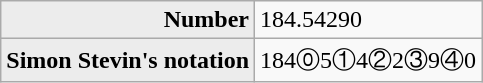<table class="wikitable floatright">
<tr>
<th style="background: #ececec; color: black; font-weight: bold; vertical-align: middle; text-align: right; " class="table-rh">Number</th>
<td>184.54290</td>
</tr>
<tr>
<th style="background: #ececec; color: black; font-weight: bold; vertical-align: middle; text-align: right; " class="table-rh">Simon Stevin's notation</th>
<td>184⓪5①4②2③9④0</td>
</tr>
</table>
